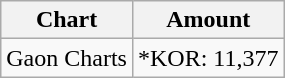<table class="wikitable">
<tr>
<th>Chart</th>
<th>Amount</th>
</tr>
<tr>
<td>Gaon Charts</td>
<td>*KOR: 11,377</td>
</tr>
</table>
